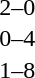<table cellspacing=1 width=70%>
<tr>
<th width=25%></th>
<th width=30%></th>
<th width=15%></th>
<th width=30%></th>
</tr>
<tr>
<td></td>
<td align=right></td>
<td align=center>2–0</td>
<td></td>
</tr>
<tr>
<td></td>
<td align=right></td>
<td align=center>0–4</td>
<td></td>
</tr>
<tr>
<td></td>
<td align=right></td>
<td align=center>1–8</td>
<td></td>
</tr>
</table>
